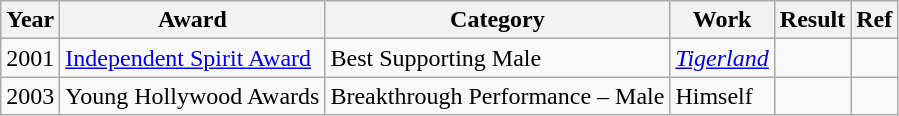<table class="wikitable">
<tr>
<th>Year</th>
<th>Award</th>
<th>Category</th>
<th>Work</th>
<th>Result</th>
<th>Ref</th>
</tr>
<tr>
<td rowspan=1>2001</td>
<td><a href='#'>Independent Spirit Award</a></td>
<td>Best Supporting Male</td>
<td><em><a href='#'>Tigerland</a></em></td>
<td></td>
<td></td>
</tr>
<tr>
<td rowspan=1>2003</td>
<td>Young Hollywood Awards</td>
<td>Breakthrough Performance – Male</td>
<td>Himself</td>
<td></td>
<td></td>
</tr>
</table>
